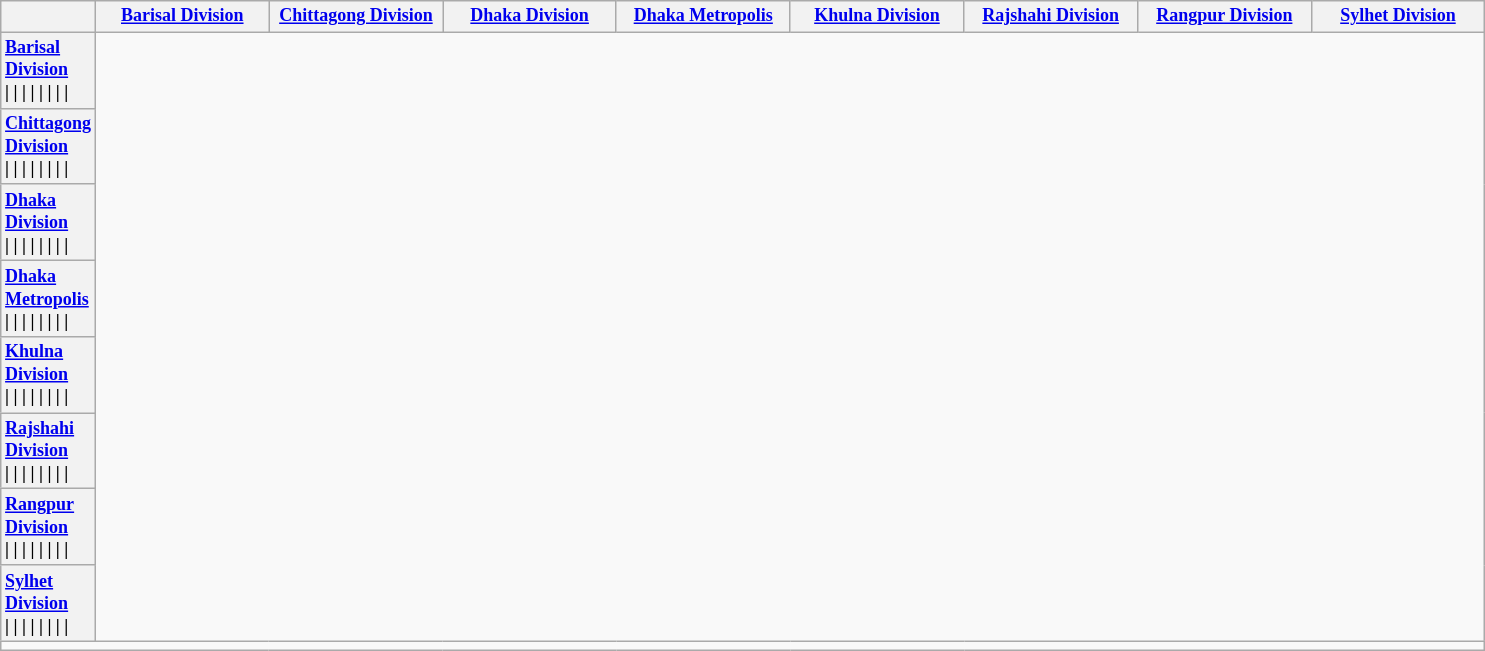<table class="wikitable" style="font-size: 75%; text-align:left;">
<tr>
<th style="width:50px; text-align:center;"></th>
<th width=110><a href='#'>Barisal Division</a></th>
<th width=110><a href='#'>Chittagong Division</a></th>
<th width=110><a href='#'>Dhaka Division</a></th>
<th width=110><a href='#'>Dhaka Metropolis</a></th>
<th width=110><a href='#'>Khulna Division</a></th>
<th width=110><a href='#'>Rajshahi Division</a></th>
<th width=110><a href='#'>Rangpur Division</a></th>
<th width=110><a href='#'>Sylhet Division</a></th>
</tr>
<tr>
<th style="text-align:left; border-left:none"><a href='#'>Barisal Division</a><br>| 
 | 
 | 
 | 
 | 
 | 
 | 
 | </th>
</tr>
<tr>
<th style="text-align:left; border-left:none"><a href='#'>Chittagong Division</a><br>| 
 | 
 | 
 | 
 | 
 | 
 | 
 | </th>
</tr>
<tr>
<th style="text-align:left; border-left:none"><a href='#'>Dhaka Division</a><br>| 
 | 
 | 
 | 
 | 
 | 
 | 
 | </th>
</tr>
<tr>
<th style="text-align:left; border-left:none"><a href='#'>Dhaka Metropolis</a><br>| 
 | 
 | 
 | 
 | 
 | 
 | 
 | </th>
</tr>
<tr>
<th style="text-align:left; border-left:none"><a href='#'>Khulna Division</a><br>| 
 | 
 | 
 | 
 | 
 | 
 | 
 | </th>
</tr>
<tr>
<th style="text-align:left; border-left:none"><a href='#'>Rajshahi Division</a><br>| 
 | 
 | 
 | 
 | 
 | 
 | 
 | </th>
</tr>
<tr>
<th style="text-align:left; border-left:none"><a href='#'>Rangpur Division</a><br>| 
 | 
 | 
 | 
 | 
 | 
 | 
 | </th>
</tr>
<tr>
<th style="text-align:left; border-left:none"><a href='#'>Sylhet Division</a><br>| 
 | 
 | 
 | 
 | 
 | 
 | 
 | </th>
</tr>
<tr>
<td colspan = "9"></td>
</tr>
</table>
